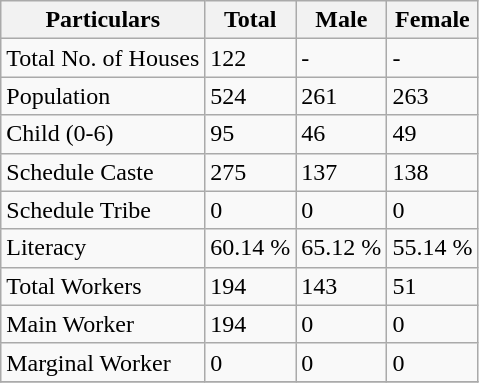<table class="wikitable sortable">
<tr>
<th>Particulars</th>
<th>Total</th>
<th>Male</th>
<th>Female</th>
</tr>
<tr>
<td>Total No. of Houses</td>
<td>122</td>
<td>-</td>
<td>-</td>
</tr>
<tr>
<td>Population</td>
<td>524</td>
<td>261</td>
<td>263</td>
</tr>
<tr>
<td>Child (0-6)</td>
<td>95</td>
<td>46</td>
<td>49</td>
</tr>
<tr>
<td>Schedule Caste</td>
<td>275</td>
<td>137</td>
<td>138</td>
</tr>
<tr>
<td>Schedule Tribe</td>
<td>0</td>
<td>0</td>
<td>0</td>
</tr>
<tr>
<td>Literacy</td>
<td>60.14 %</td>
<td>65.12 %</td>
<td>55.14 %</td>
</tr>
<tr>
<td>Total Workers</td>
<td>194</td>
<td>143</td>
<td>51</td>
</tr>
<tr>
<td>Main Worker</td>
<td>194</td>
<td>0</td>
<td>0</td>
</tr>
<tr>
<td>Marginal Worker</td>
<td>0</td>
<td>0</td>
<td>0</td>
</tr>
<tr>
</tr>
</table>
